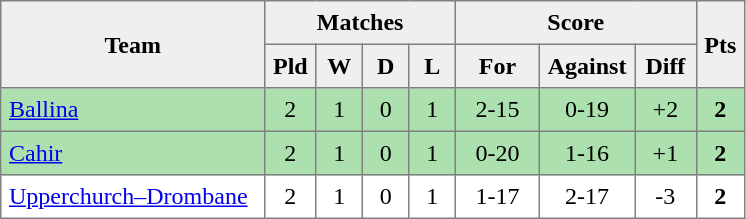<table style=border-collapse:collapse border=1 cellspacing=0 cellpadding=5>
<tr align=center bgcolor=#efefef>
<th rowspan=2 width=165>Team</th>
<th colspan=4>Matches</th>
<th colspan=3>Score</th>
<th rowspan=2width=20>Pts</th>
</tr>
<tr align=center bgcolor=#efefef>
<th width=20>Pld</th>
<th width=20>W</th>
<th width=20>D</th>
<th width=20>L</th>
<th width=45>For</th>
<th width=45>Against</th>
<th width=30>Diff</th>
</tr>
<tr align=center style="background:#ACE1AF;">
<td style="text-align:left;"> <a href='#'>Ballina</a></td>
<td>2</td>
<td>1</td>
<td>0</td>
<td>1</td>
<td>2-15</td>
<td>0-19</td>
<td>+2</td>
<td><strong>2</strong></td>
</tr>
<tr align=center style="background:#ACE1AF;">
<td style="text-align:left;"> <a href='#'>Cahir</a></td>
<td>2</td>
<td>1</td>
<td>0</td>
<td>1</td>
<td>0-20</td>
<td>1-16</td>
<td>+1</td>
<td><strong>2</strong></td>
</tr>
<tr align=center>
<td style="text-align:left;"> <a href='#'>Upperchurch–Drombane</a></td>
<td>2</td>
<td>1</td>
<td>0</td>
<td>1</td>
<td>1-17</td>
<td>2-17</td>
<td>-3</td>
<td><strong>2</strong></td>
</tr>
</table>
